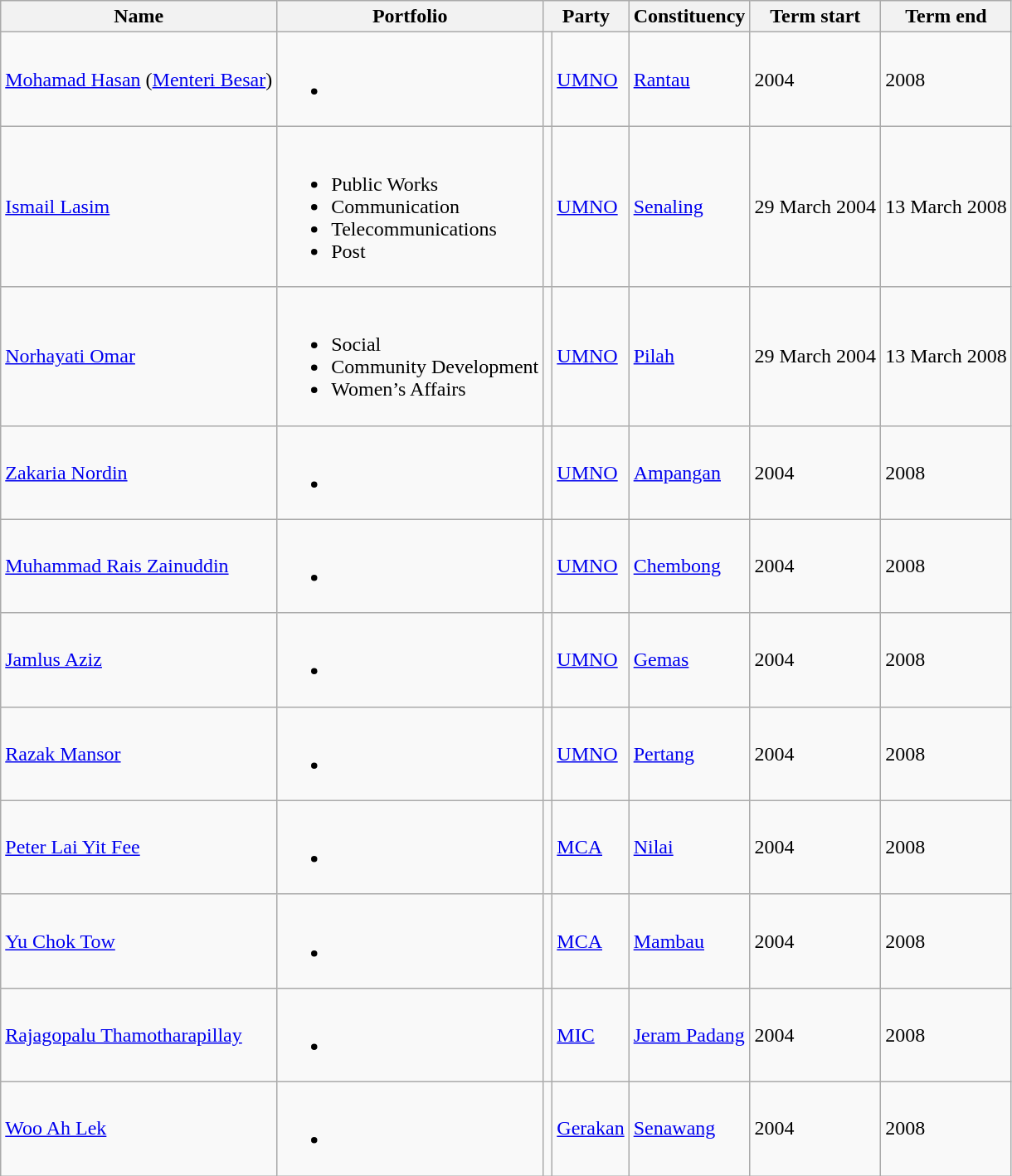<table class="wikitable">
<tr>
<th>Name</th>
<th>Portfolio</th>
<th colspan=2>Party</th>
<th>Constituency</th>
<th>Term start</th>
<th>Term end</th>
</tr>
<tr>
<td><a href='#'>Mohamad Hasan</a> (<a href='#'>Menteri Besar</a>)</td>
<td><br><ul><li></li></ul></td>
<td bgcolor=></td>
<td><a href='#'>UMNO</a></td>
<td><a href='#'>Rantau</a></td>
<td>2004</td>
<td>2008</td>
</tr>
<tr>
<td><a href='#'>Ismail Lasim</a></td>
<td><br><ul><li>Public Works</li><li>Communication</li><li>Telecommunications</li><li>Post</li></ul></td>
<td bgcolor=></td>
<td><a href='#'>UMNO</a></td>
<td><a href='#'>Senaling</a></td>
<td>29 March 2004</td>
<td>13 March 2008</td>
</tr>
<tr>
<td><a href='#'>Norhayati Omar</a></td>
<td><br><ul><li>Social</li><li>Community Development</li><li>Women’s Affairs</li></ul></td>
<td bgcolor=></td>
<td><a href='#'>UMNO</a></td>
<td><a href='#'>Pilah</a></td>
<td>29 March 2004</td>
<td>13 March 2008</td>
</tr>
<tr>
<td><a href='#'>Zakaria Nordin</a></td>
<td><br><ul><li></li></ul></td>
<td bgcolor=></td>
<td><a href='#'>UMNO</a></td>
<td><a href='#'>Ampangan</a></td>
<td>2004</td>
<td>2008</td>
</tr>
<tr>
<td><a href='#'>Muhammad Rais Zainuddin</a></td>
<td><br><ul><li></li></ul></td>
<td bgcolor=></td>
<td><a href='#'>UMNO</a></td>
<td><a href='#'>Chembong</a></td>
<td>2004</td>
<td>2008</td>
</tr>
<tr>
<td><a href='#'>Jamlus Aziz</a></td>
<td><br><ul><li></li></ul></td>
<td bgcolor=></td>
<td><a href='#'>UMNO</a></td>
<td><a href='#'>Gemas</a></td>
<td>2004</td>
<td>2008</td>
</tr>
<tr>
<td><a href='#'>Razak Mansor</a></td>
<td><br><ul><li></li></ul></td>
<td bgcolor=></td>
<td><a href='#'>UMNO</a></td>
<td><a href='#'>Pertang</a></td>
<td>2004</td>
<td>2008</td>
</tr>
<tr>
<td><a href='#'>Peter Lai Yit Fee</a></td>
<td><br><ul><li></li></ul></td>
<td bgcolor=></td>
<td><a href='#'>MCA</a></td>
<td><a href='#'>Nilai</a></td>
<td>2004</td>
<td>2008</td>
</tr>
<tr>
<td><a href='#'>Yu Chok Tow</a></td>
<td><br><ul><li></li></ul></td>
<td bgcolor=></td>
<td><a href='#'>MCA</a></td>
<td><a href='#'>Mambau</a></td>
<td>2004</td>
<td>2008</td>
</tr>
<tr>
<td><a href='#'>Rajagopalu Thamotharapillay</a></td>
<td><br><ul><li></li></ul></td>
<td bgcolor=></td>
<td><a href='#'>MIC</a></td>
<td><a href='#'>Jeram Padang</a></td>
<td>2004</td>
<td>2008</td>
</tr>
<tr>
<td><a href='#'>Woo Ah Lek</a></td>
<td><br><ul><li></li></ul></td>
<td bgcolor=></td>
<td><a href='#'>Gerakan</a></td>
<td><a href='#'>Senawang</a></td>
<td>2004</td>
<td>2008</td>
</tr>
</table>
